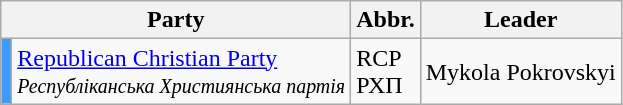<table class="wikitable">
<tr>
<th colspan="2">Party</th>
<th>Abbr.</th>
<th>Leader</th>
</tr>
<tr>
<th style="background-color:#3D9CFB;"></th>
<td><a href='#'>Republican Christian Party</a><br><em><small>Республiканська Християнська партія</small></em></td>
<td>RCP<br>РХП</td>
<td>Mykola Pokrovskyi</td>
</tr>
</table>
